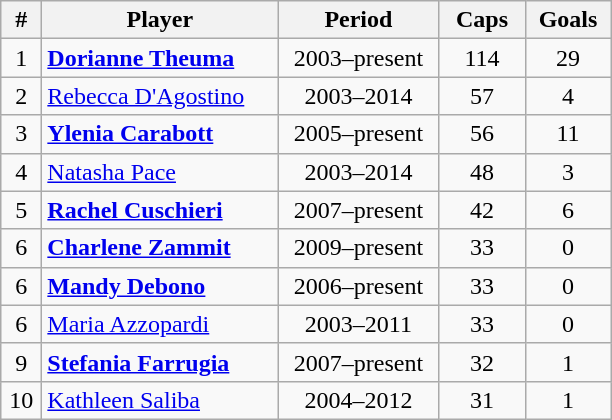<table class="wikitable sortable" style="text-align:center;">
<tr>
<th width=20px>#</th>
<th style="width:150px;">Player</th>
<th style="width:100px;">Period</th>
<th width=50px>Caps</th>
<th width=50px>Goals</th>
</tr>
<tr>
<td>1</td>
<td style="text-align: left;"><strong><a href='#'>Dorianne Theuma</a></strong></td>
<td>2003–present</td>
<td>114</td>
<td>29</td>
</tr>
<tr>
<td>2</td>
<td style="text-align: left;"><a href='#'>Rebecca D'Agostino</a></td>
<td>2003–2014</td>
<td>57</td>
<td>4</td>
</tr>
<tr>
<td>3</td>
<td style="text-align: left;"><strong><a href='#'>Ylenia Carabott</a></strong></td>
<td>2005–present</td>
<td>56</td>
<td>11</td>
</tr>
<tr>
<td>4</td>
<td style="text-align: left;"><a href='#'>Natasha Pace</a></td>
<td>2003–2014</td>
<td>48</td>
<td>3</td>
</tr>
<tr>
<td>5</td>
<td style="text-align: left;"><strong><a href='#'>Rachel Cuschieri</a></strong></td>
<td>2007–present</td>
<td>42</td>
<td>6</td>
</tr>
<tr>
<td>6</td>
<td style="text-align: left;"><strong><a href='#'>Charlene Zammit</a></strong></td>
<td>2009–present</td>
<td>33</td>
<td>0</td>
</tr>
<tr>
<td>6</td>
<td style="text-align: left;"><strong><a href='#'>Mandy Debono</a></strong></td>
<td>2006–present</td>
<td>33</td>
<td>0</td>
</tr>
<tr>
<td>6</td>
<td style="text-align: left;"><a href='#'>Maria Azzopardi</a></td>
<td>2003–2011</td>
<td>33</td>
<td>0</td>
</tr>
<tr>
<td>9</td>
<td style="text-align: left;"><strong><a href='#'>Stefania Farrugia</a></strong></td>
<td>2007–present</td>
<td>32</td>
<td>1</td>
</tr>
<tr>
<td>10</td>
<td style="text-align: left;"><a href='#'>Kathleen Saliba</a></td>
<td>2004–2012</td>
<td>31</td>
<td>1</td>
</tr>
</table>
